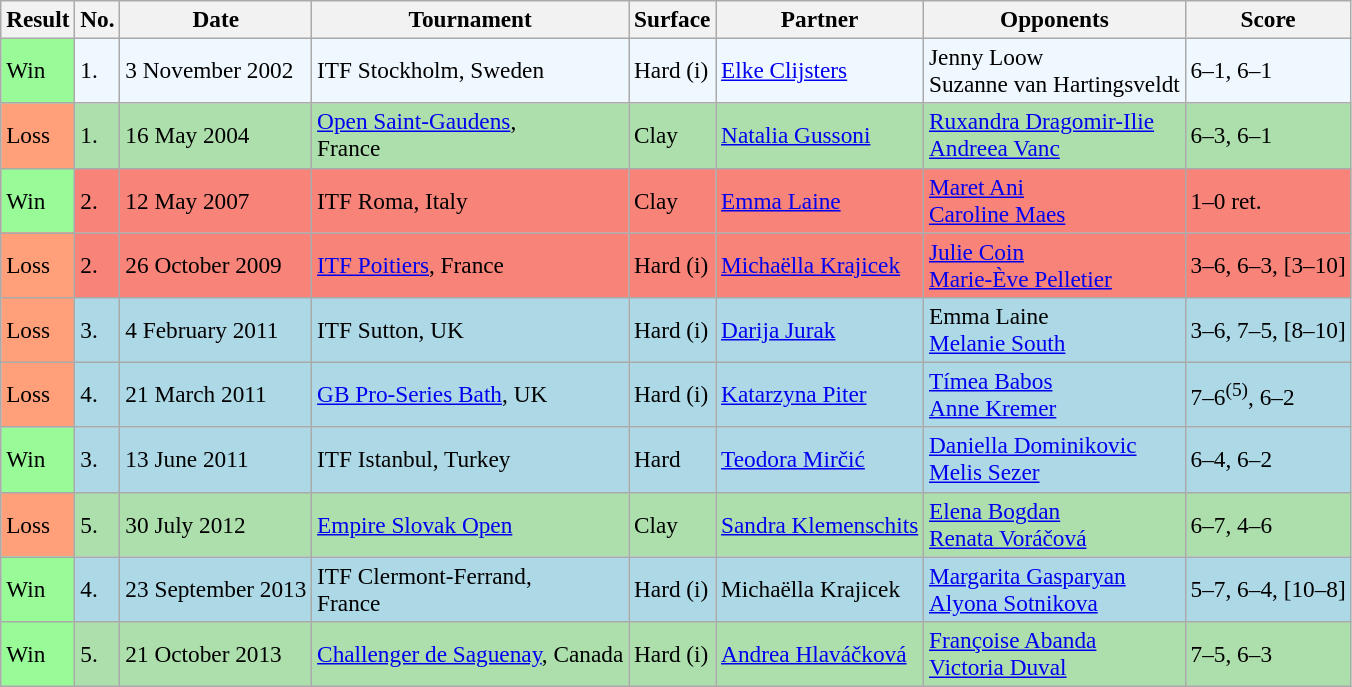<table class="sortable wikitable" style="font-size:97%;">
<tr>
<th>Result</th>
<th>No.</th>
<th>Date</th>
<th>Tournament</th>
<th>Surface</th>
<th>Partner</th>
<th>Opponents</th>
<th class="unsortable">Score</th>
</tr>
<tr bgcolor="#f0f8ff">
<td bgcolor="98FB98">Win</td>
<td>1.</td>
<td>3 November 2002</td>
<td>ITF Stockholm, Sweden</td>
<td>Hard (i)</td>
<td> <a href='#'>Elke Clijsters</a></td>
<td> Jenny Loow <br>  Suzanne van Hartingsveldt</td>
<td>6–1, 6–1</td>
</tr>
<tr bgcolor="#ADDFAD">
<td bgcolor="FFA07A">Loss</td>
<td>1.</td>
<td>16 May 2004</td>
<td><a href='#'>Open Saint-Gaudens</a>, <br>France</td>
<td>Clay</td>
<td> <a href='#'>Natalia Gussoni</a></td>
<td> <a href='#'>Ruxandra Dragomir-Ilie</a> <br>  <a href='#'>Andreea Vanc</a></td>
<td>6–3, 6–1</td>
</tr>
<tr bgcolor="#F88379">
<td bgcolor="98FB98">Win</td>
<td>2.</td>
<td>12 May 2007</td>
<td>ITF Roma, Italy</td>
<td>Clay</td>
<td> <a href='#'>Emma Laine</a></td>
<td> <a href='#'>Maret Ani</a> <br>  <a href='#'>Caroline Maes</a></td>
<td>1–0 ret.</td>
</tr>
<tr bgcolor="#F88379">
<td bgcolor="FFA07A">Loss</td>
<td>2.</td>
<td>26 October 2009</td>
<td><a href='#'>ITF Poitiers</a>, France</td>
<td>Hard (i)</td>
<td> <a href='#'>Michaëlla Krajicek</a></td>
<td> <a href='#'>Julie Coin</a> <br>  <a href='#'>Marie-Ève Pelletier</a></td>
<td>3–6, 6–3, [3–10]</td>
</tr>
<tr bgcolor=lightblue>
<td bgcolor="FFA07A">Loss</td>
<td>3.</td>
<td>4 February 2011</td>
<td>ITF Sutton, UK</td>
<td>Hard (i)</td>
<td> <a href='#'>Darija Jurak</a></td>
<td> Emma Laine <br>  <a href='#'>Melanie South</a></td>
<td>3–6, 7–5, [8–10]</td>
</tr>
<tr bgcolor=lightblue>
<td bgcolor="FFA07A">Loss</td>
<td>4.</td>
<td>21 March 2011</td>
<td><a href='#'>GB Pro-Series Bath</a>, UK</td>
<td>Hard (i)</td>
<td> <a href='#'>Katarzyna Piter</a></td>
<td> <a href='#'>Tímea Babos</a> <br>  <a href='#'>Anne Kremer</a></td>
<td>7–6<sup>(5)</sup>, 6–2</td>
</tr>
<tr bgcolor=lightblue>
<td bgcolor="98FB98">Win</td>
<td>3.</td>
<td>13 June 2011</td>
<td>ITF Istanbul, Turkey</td>
<td>Hard</td>
<td> <a href='#'>Teodora Mirčić</a></td>
<td> <a href='#'>Daniella Dominikovic</a> <br>  <a href='#'>Melis Sezer</a></td>
<td>6–4, 6–2</td>
</tr>
<tr bgcolor="#ADDFAD">
<td bgcolor="FFA07A">Loss</td>
<td>5.</td>
<td>30 July 2012</td>
<td><a href='#'>Empire Slovak Open</a></td>
<td>Clay</td>
<td> <a href='#'>Sandra Klemenschits</a></td>
<td> <a href='#'>Elena Bogdan</a> <br>  <a href='#'>Renata Voráčová</a></td>
<td>6–7, 4–6</td>
</tr>
<tr bgcolor=lightblue>
<td bgcolor="98FB98">Win</td>
<td>4.</td>
<td>23 September 2013</td>
<td>ITF Clermont-Ferrand, <br>France</td>
<td>Hard (i)</td>
<td> Michaëlla Krajicek</td>
<td> <a href='#'>Margarita Gasparyan</a> <br>  <a href='#'>Alyona Sotnikova</a></td>
<td>5–7, 6–4, [10–8]</td>
</tr>
<tr bgcolor="#ADDFAD">
<td bgcolor="98FB98">Win</td>
<td>5.</td>
<td>21 October 2013</td>
<td><a href='#'>Challenger de Saguenay</a>, Canada</td>
<td>Hard (i)</td>
<td> <a href='#'>Andrea Hlaváčková</a></td>
<td> <a href='#'>Françoise Abanda</a> <br>  <a href='#'>Victoria Duval</a></td>
<td>7–5, 6–3</td>
</tr>
</table>
